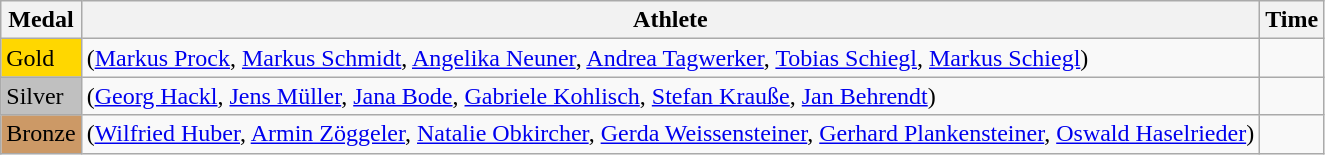<table class="wikitable">
<tr>
<th>Medal</th>
<th>Athlete</th>
<th>Time</th>
</tr>
<tr>
<td bgcolor="gold">Gold</td>
<td> (<a href='#'>Markus Prock</a>, <a href='#'>Markus Schmidt</a>, <a href='#'>Angelika Neuner</a>, <a href='#'>Andrea Tagwerker</a>, <a href='#'>Tobias Schiegl</a>, <a href='#'>Markus Schiegl</a>)</td>
<td></td>
</tr>
<tr>
<td bgcolor="silver">Silver</td>
<td> (<a href='#'>Georg Hackl</a>, <a href='#'>Jens Müller</a>, <a href='#'>Jana Bode</a>, <a href='#'>Gabriele Kohlisch</a>, <a href='#'>Stefan Krauße</a>, <a href='#'>Jan Behrendt</a>)</td>
<td></td>
</tr>
<tr>
<td bgcolor="CC9966">Bronze</td>
<td> (<a href='#'>Wilfried Huber</a>, <a href='#'>Armin Zöggeler</a>, <a href='#'>Natalie Obkircher</a>, <a href='#'>Gerda Weissensteiner</a>, <a href='#'>Gerhard Plankensteiner</a>, <a href='#'>Oswald Haselrieder</a>)</td>
<td></td>
</tr>
</table>
